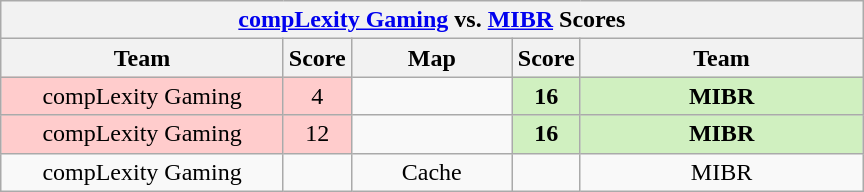<table class="wikitable" style="text-align: center;">
<tr>
<th colspan=5><a href='#'>compLexity Gaming</a> vs.  <a href='#'>MIBR</a> Scores</th>
</tr>
<tr>
<th width="181px">Team</th>
<th width="20px">Score</th>
<th width="100px">Map</th>
<th width="20px">Score</th>
<th width="181px">Team</th>
</tr>
<tr>
<td style="background: #FFCCCC;">compLexity Gaming</td>
<td style="background: #FFCCCC;">4</td>
<td></td>
<td style="background: #D0F0C0;"><strong>16</strong></td>
<td style="background: #D0F0C0;"><strong>MIBR</strong></td>
</tr>
<tr>
<td style="background: #FFCCCC;">compLexity Gaming</td>
<td style="background: #FFCCCC;">12</td>
<td></td>
<td style="background: #D0F0C0;"><strong>16</strong></td>
<td style="background: #D0F0C0;"><strong>MIBR</strong></td>
</tr>
<tr>
<td>compLexity Gaming</td>
<td></td>
<td>Cache</td>
<td></td>
<td>MIBR</td>
</tr>
</table>
